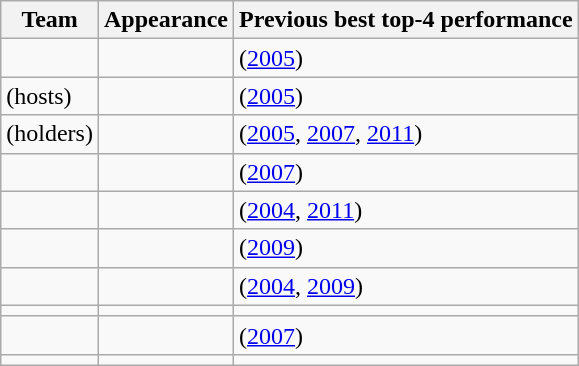<table class="wikitable sortable" style="text-align: left;">
<tr>
<th>Team</th>
<th>Appearance</th>
<th>Previous best top-4 performance</th>
</tr>
<tr>
<td></td>
<td></td>
<td> (<a href='#'>2005</a>)</td>
</tr>
<tr>
<td> (hosts)</td>
<td></td>
<td> (<a href='#'>2005</a>)</td>
</tr>
<tr>
<td> (holders)</td>
<td></td>
<td> (<a href='#'>2005</a>, <a href='#'>2007</a>, <a href='#'>2011</a>)</td>
</tr>
<tr>
<td></td>
<td></td>
<td> (<a href='#'>2007</a>)</td>
</tr>
<tr>
<td></td>
<td></td>
<td> (<a href='#'>2004</a>, <a href='#'>2011</a>)</td>
</tr>
<tr>
<td></td>
<td></td>
<td> (<a href='#'>2009</a>)</td>
</tr>
<tr>
<td></td>
<td></td>
<td> (<a href='#'>2004</a>, <a href='#'>2009</a>)</td>
</tr>
<tr>
<td></td>
<td></td>
<td></td>
</tr>
<tr>
<td></td>
<td></td>
<td> (<a href='#'>2007</a>)</td>
</tr>
<tr>
<td></td>
<td></td>
<td></td>
</tr>
</table>
